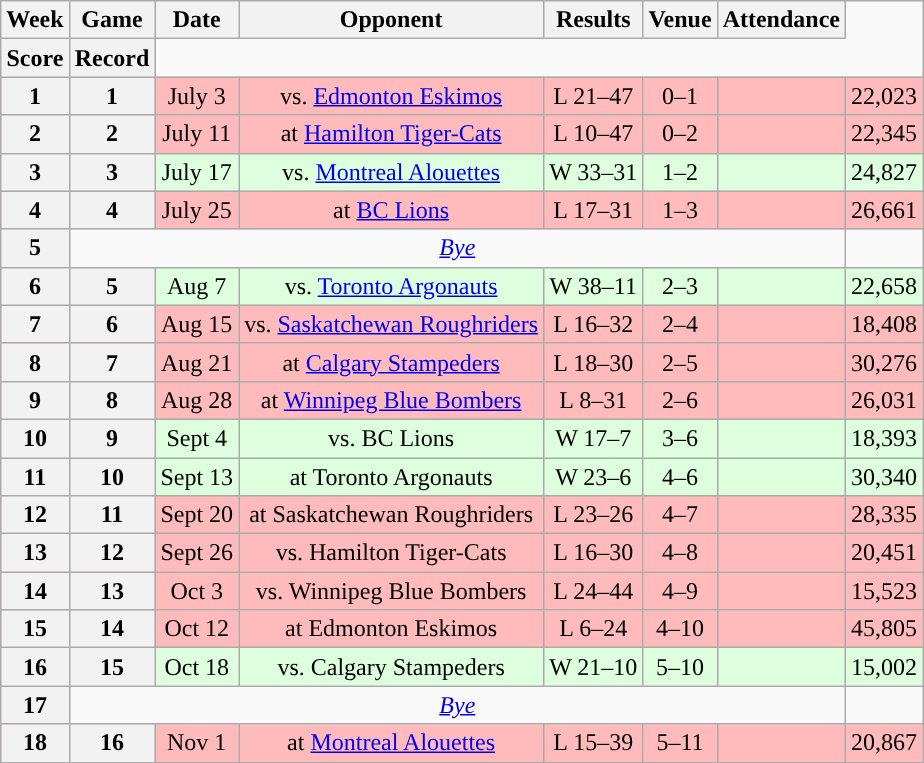<table class="wikitable" style="text-align:center">
<tr>
<th>Week</th>
<th>Game</th>
<th>Date</th>
<th>Opponent</th>
<th>Results</th>
<th>Venue</th>
<th>Attendance</th>
</tr>
<tr>
<th>Score</th>
<th>Record</th>
</tr>
<tr style="background:#ffbbbb">
<th>1</th>
<th>1</th>
<td>July 3</td>
<td>vs. <a href='#'>Edmonton Eskimos</a></td>
<td>L 21–47</td>
<td>0–1</td>
<td></td>
<td>22,023</td>
</tr>
<tr style="background:#ffbbbb">
<th>2</th>
<th>2</th>
<td>July 11</td>
<td>at <a href='#'>Hamilton Tiger-Cats</a></td>
<td>L 10–47</td>
<td>0–2</td>
<td></td>
<td>22,345</td>
</tr>
<tr style="background:#ddffdd">
<th>3</th>
<th>3</th>
<td>July 17</td>
<td>vs. <a href='#'>Montreal Alouettes</a></td>
<td>W 33–31</td>
<td>1–2</td>
<td></td>
<td>24,827</td>
</tr>
<tr style="background:#ffbbbb">
<th>4</th>
<th>4</th>
<td>July 25</td>
<td>at <a href='#'>BC Lions</a></td>
<td>L 17–31</td>
<td>1–3</td>
<td></td>
<td>26,661</td>
</tr>
<tr>
<th>5</th>
<td colspan=6 align="center"><em><a href='#'>Bye</a></em></td>
</tr>
<tr style="background:#ddffdd">
<th>6</th>
<th>5</th>
<td>Aug 7</td>
<td>vs. <a href='#'>Toronto Argonauts</a></td>
<td>W 38–11</td>
<td>2–3</td>
<td></td>
<td>22,658</td>
</tr>
<tr style="background:#ffbbbb">
<th>7</th>
<th>6</th>
<td>Aug 15</td>
<td>vs. <a href='#'>Saskatchewan Roughriders</a></td>
<td>L 16–32</td>
<td>2–4</td>
<td></td>
<td>18,408</td>
</tr>
<tr style="background:#ffbbbb">
<th>8</th>
<th>7</th>
<td>Aug 21</td>
<td>at <a href='#'>Calgary Stampeders</a></td>
<td>L 18–30</td>
<td>2–5</td>
<td></td>
<td>30,276</td>
</tr>
<tr style="background:#ffbbbb">
<th>9</th>
<th>8</th>
<td>Aug 28</td>
<td>at <a href='#'>Winnipeg Blue Bombers</a></td>
<td>L 8–31</td>
<td>2–6</td>
<td></td>
<td>26,031</td>
</tr>
<tr style="background:#ddffdd">
<th>10</th>
<th>9</th>
<td>Sept 4</td>
<td>vs. BC Lions</td>
<td>W 17–7</td>
<td>3–6</td>
<td></td>
<td>18,393</td>
</tr>
<tr style="background:#ddffdd">
<th>11</th>
<th>10</th>
<td>Sept 13</td>
<td>at Toronto Argonauts</td>
<td>W 23–6</td>
<td>4–6</td>
<td></td>
<td>30,340</td>
</tr>
<tr style="background:#ffbbbb">
<th>12</th>
<th>11</th>
<td>Sept 20</td>
<td>at Saskatchewan Roughriders</td>
<td>L 23–26</td>
<td>4–7</td>
<td></td>
<td>28,335</td>
</tr>
<tr style="background:#ffbbbb">
<th>13</th>
<th>12</th>
<td>Sept 26</td>
<td>vs. Hamilton Tiger-Cats</td>
<td>L 16–30</td>
<td>4–8</td>
<td></td>
<td>20,451</td>
</tr>
<tr style="background:#ffbbbb">
<th>14</th>
<th>13</th>
<td>Oct 3</td>
<td>vs. Winnipeg Blue Bombers</td>
<td>L 24–44</td>
<td>4–9</td>
<td></td>
<td>15,523</td>
</tr>
<tr style="background:#ffbbbb">
<th>15</th>
<th>14</th>
<td>Oct 12</td>
<td>at Edmonton Eskimos</td>
<td>L 6–24</td>
<td>4–10</td>
<td></td>
<td>45,805</td>
</tr>
<tr style="background:#ddffdd">
<th>16</th>
<th>15</th>
<td>Oct 18</td>
<td>vs. Calgary Stampeders</td>
<td>W 21–10</td>
<td>5–10</td>
<td></td>
<td>15,002</td>
</tr>
<tr>
<th>17</th>
<td colspan=6 align="center"><em><a href='#'>Bye</a></em></td>
</tr>
<tr style="background:#ffbbbb">
<th>18</th>
<th>16</th>
<td>Nov 1</td>
<td>at <a href='#'>Montreal Alouettes</a></td>
<td>L 15–39</td>
<td>5–11</td>
<td></td>
<td>20,867</td>
</tr>
</table>
